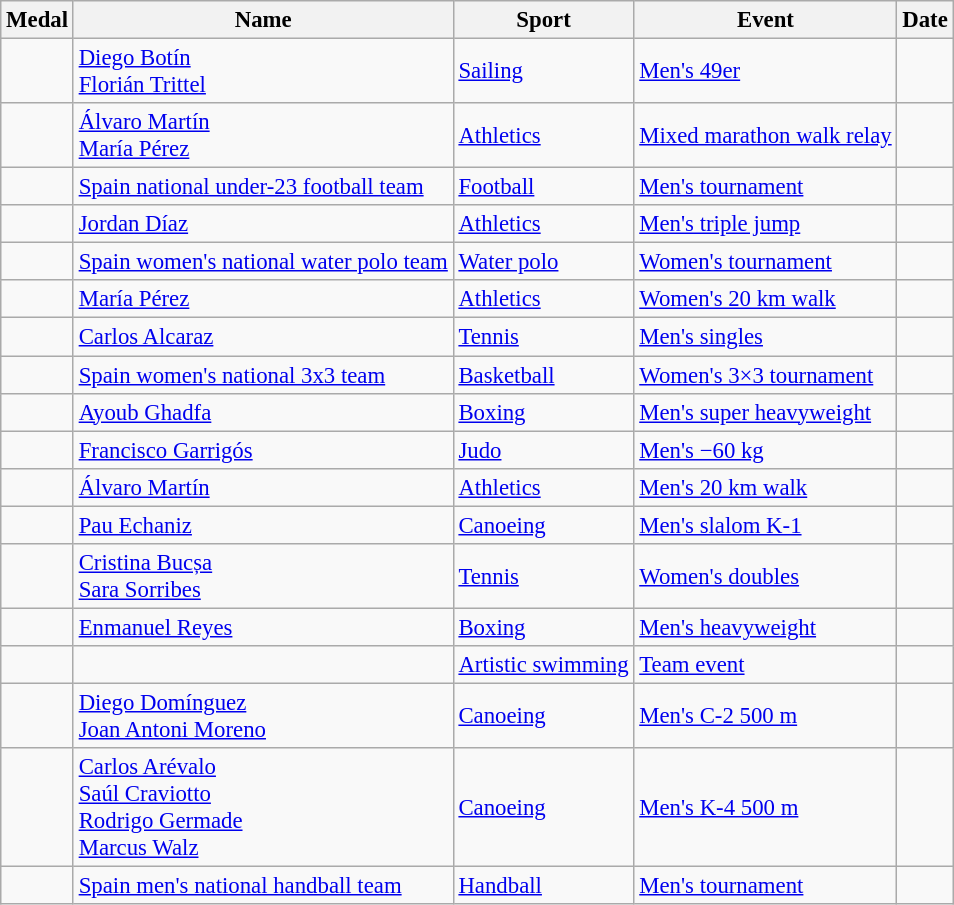<table class="wikitable sortable" style="font-size: 95%;">
<tr>
<th>Medal</th>
<th>Name</th>
<th>Sport</th>
<th>Event</th>
<th>Date</th>
</tr>
<tr>
<td></td>
<td><a href='#'>Diego Botín</a><br><a href='#'>Florián Trittel</a></td>
<td><a href='#'>Sailing</a></td>
<td><a href='#'>Men's 49er</a></td>
<td></td>
</tr>
<tr>
<td></td>
<td><a href='#'>Álvaro Martín</a><br><a href='#'>María Pérez</a></td>
<td><a href='#'>Athletics</a></td>
<td><a href='#'>Mixed marathon walk relay</a></td>
<td></td>
</tr>
<tr>
<td></td>
<td><a href='#'>Spain national under-23 football team</a><br></td>
<td><a href='#'>Football</a></td>
<td><a href='#'>Men's tournament</a></td>
<td></td>
</tr>
<tr>
<td></td>
<td><a href='#'>Jordan Díaz</a></td>
<td><a href='#'>Athletics</a></td>
<td><a href='#'>Men's triple jump</a></td>
<td></td>
</tr>
<tr>
<td></td>
<td><a href='#'>Spain women's national water polo team</a><br></td>
<td><a href='#'>Water polo</a></td>
<td><a href='#'>Women's tournament</a></td>
<td></td>
</tr>
<tr>
<td></td>
<td><a href='#'>María Pérez</a></td>
<td><a href='#'>Athletics</a></td>
<td><a href='#'>Women's 20 km walk</a></td>
<td></td>
</tr>
<tr>
<td></td>
<td><a href='#'>Carlos Alcaraz</a></td>
<td><a href='#'>Tennis</a></td>
<td><a href='#'>Men's singles</a></td>
<td></td>
</tr>
<tr>
<td></td>
<td><a href='#'>Spain women's national 3x3 team</a><br></td>
<td><a href='#'>Basketball</a></td>
<td><a href='#'>Women's 3×3 tournament</a></td>
<td></td>
</tr>
<tr>
<td></td>
<td><a href='#'>Ayoub Ghadfa</a></td>
<td><a href='#'>Boxing</a></td>
<td><a href='#'>Men's super heavyweight</a></td>
<td></td>
</tr>
<tr>
<td></td>
<td><a href='#'>Francisco Garrigós</a></td>
<td><a href='#'>Judo</a></td>
<td><a href='#'>Men's −60 kg</a></td>
<td></td>
</tr>
<tr>
<td></td>
<td><a href='#'>Álvaro Martín</a></td>
<td><a href='#'>Athletics</a></td>
<td><a href='#'>Men's 20 km walk</a></td>
<td></td>
</tr>
<tr>
<td></td>
<td><a href='#'>Pau Echaniz</a></td>
<td><a href='#'>Canoeing</a></td>
<td><a href='#'>Men's slalom K-1</a></td>
<td></td>
</tr>
<tr>
<td></td>
<td><a href='#'>Cristina Bucșa</a><br><a href='#'>Sara Sorribes</a></td>
<td><a href='#'>Tennis</a></td>
<td><a href='#'>Women's doubles</a></td>
<td></td>
</tr>
<tr>
<td></td>
<td><a href='#'>Enmanuel Reyes</a></td>
<td><a href='#'>Boxing</a></td>
<td><a href='#'>Men's heavyweight</a></td>
<td></td>
</tr>
<tr>
<td></td>
<td></td>
<td><a href='#'>Artistic swimming</a></td>
<td><a href='#'>Team event</a></td>
<td></td>
</tr>
<tr>
<td></td>
<td><a href='#'>Diego Domínguez</a><br><a href='#'>Joan Antoni Moreno</a></td>
<td><a href='#'>Canoeing</a></td>
<td><a href='#'>Men's C-2 500 m</a></td>
<td></td>
</tr>
<tr>
<td></td>
<td><a href='#'>Carlos Arévalo</a><br><a href='#'>Saúl Craviotto</a><br><a href='#'>Rodrigo Germade</a><br><a href='#'>Marcus Walz</a></td>
<td><a href='#'>Canoeing</a></td>
<td><a href='#'>Men's K-4 500 m</a></td>
<td></td>
</tr>
<tr>
<td></td>
<td><a href='#'>Spain men's national handball team</a><br></td>
<td><a href='#'>Handball</a></td>
<td><a href='#'>Men's tournament</a></td>
<td></td>
</tr>
</table>
